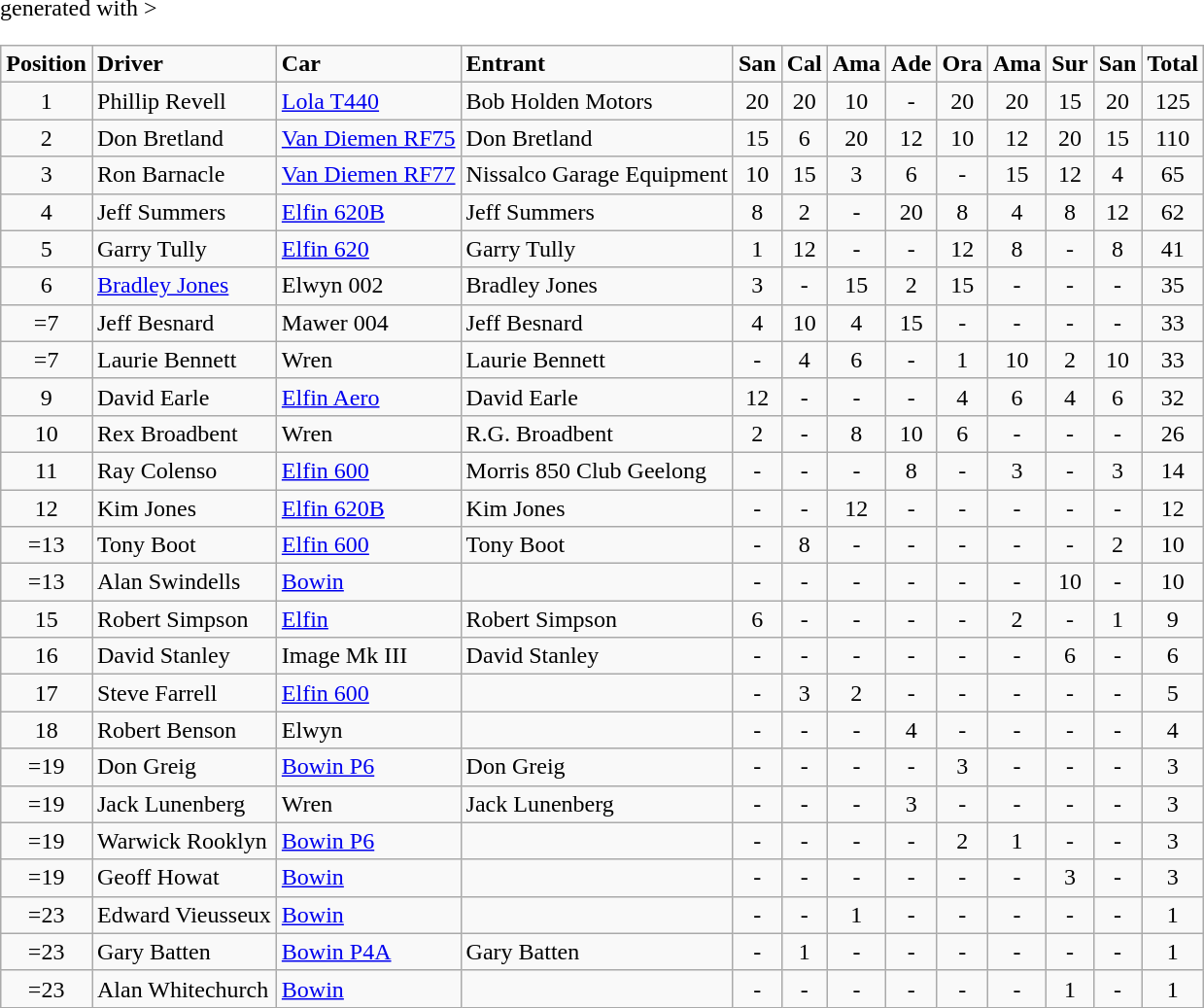<table class="wikitable" <hiddentext>generated with >
<tr style="font-weight:bold">
<td align="center">Position</td>
<td>Driver</td>
<td>Car</td>
<td>Entrant</td>
<td align="center">San</td>
<td align="center">Cal</td>
<td align="center">Ama</td>
<td align="center">Ade</td>
<td align="center">Ora</td>
<td align="center">Ama</td>
<td align="center">Sur</td>
<td align="center">San</td>
<td align="center">Total</td>
</tr>
<tr>
<td align="center">1</td>
<td>Phillip Revell</td>
<td><a href='#'>Lola T440</a></td>
<td>Bob Holden Motors</td>
<td align="center">20</td>
<td align="center">20</td>
<td align="center">10</td>
<td align="center">-</td>
<td align="center">20</td>
<td align="center">20</td>
<td align="center">15</td>
<td align="center">20</td>
<td align="center">125</td>
</tr>
<tr>
<td align="center">2</td>
<td>Don Bretland</td>
<td><a href='#'>Van Diemen RF75</a></td>
<td>Don Bretland</td>
<td align="center">15</td>
<td align="center">6</td>
<td align="center">20</td>
<td align="center">12</td>
<td align="center">10</td>
<td align="center">12</td>
<td align="center">20</td>
<td align="center">15</td>
<td align="center">110</td>
</tr>
<tr>
<td align="center">3</td>
<td>Ron Barnacle</td>
<td><a href='#'>Van Diemen RF77</a></td>
<td>Nissalco Garage Equipment</td>
<td align="center">10</td>
<td align="center">15</td>
<td align="center">3</td>
<td align="center">6</td>
<td align="center">-</td>
<td align="center">15</td>
<td align="center">12</td>
<td align="center">4</td>
<td align="center">65</td>
</tr>
<tr>
<td align="center">4</td>
<td>Jeff Summers</td>
<td><a href='#'>Elfin 620B</a></td>
<td>Jeff Summers</td>
<td align="center">8</td>
<td align="center">2</td>
<td align="center">-</td>
<td align="center">20</td>
<td align="center">8</td>
<td align="center">4</td>
<td align="center">8</td>
<td align="center">12</td>
<td align="center">62</td>
</tr>
<tr>
<td align="center">5</td>
<td>Garry Tully</td>
<td><a href='#'>Elfin 620</a></td>
<td>Garry Tully</td>
<td align="center">1</td>
<td align="center">12</td>
<td align="center">-</td>
<td align="center">-</td>
<td align="center">12</td>
<td align="center">8</td>
<td align="center">-</td>
<td align="center">8</td>
<td align="center">41</td>
</tr>
<tr>
<td align="center">6</td>
<td><a href='#'>Bradley Jones</a></td>
<td>Elwyn 002</td>
<td>Bradley Jones</td>
<td align="center">3</td>
<td align="center">-</td>
<td align="center">15</td>
<td align="center">2</td>
<td align="center">15</td>
<td align="center">-</td>
<td align="center">-</td>
<td align="center">-</td>
<td align="center">35</td>
</tr>
<tr>
<td align="center">=7</td>
<td>Jeff Besnard</td>
<td>Mawer 004</td>
<td>Jeff Besnard</td>
<td align="center">4</td>
<td align="center">10</td>
<td align="center">4</td>
<td align="center">15</td>
<td align="center">-</td>
<td align="center">-</td>
<td align="center">-</td>
<td align="center">-</td>
<td align="center">33</td>
</tr>
<tr>
<td align="center">=7</td>
<td>Laurie Bennett</td>
<td>Wren</td>
<td>Laurie Bennett</td>
<td align="center">-</td>
<td align="center">4</td>
<td align="center">6</td>
<td align="center">-</td>
<td align="center">1</td>
<td align="center">10</td>
<td align="center">2</td>
<td align="center">10</td>
<td align="center">33</td>
</tr>
<tr>
<td align="center">9</td>
<td>David Earle</td>
<td><a href='#'>Elfin Aero</a></td>
<td>David Earle</td>
<td align="center">12</td>
<td align="center">-</td>
<td align="center">-</td>
<td align="center">-</td>
<td align="center">4</td>
<td align="center">6</td>
<td align="center">4</td>
<td align="center">6</td>
<td align="center">32</td>
</tr>
<tr>
<td align="center">10</td>
<td>Rex Broadbent</td>
<td>Wren</td>
<td>R.G. Broadbent</td>
<td align="center">2</td>
<td align="center">-</td>
<td align="center">8</td>
<td align="center">10</td>
<td align="center">6</td>
<td align="center">-</td>
<td align="center">-</td>
<td align="center">-</td>
<td align="center">26</td>
</tr>
<tr>
<td align="center">11</td>
<td>Ray Colenso</td>
<td><a href='#'>Elfin 600</a></td>
<td>Morris 850 Club Geelong</td>
<td align="center">-</td>
<td align="center">-</td>
<td align="center">-</td>
<td align="center">8</td>
<td align="center">-</td>
<td align="center">3</td>
<td align="center">-</td>
<td align="center">3</td>
<td align="center">14</td>
</tr>
<tr>
<td align="center">12</td>
<td>Kim Jones</td>
<td><a href='#'>Elfin 620B</a></td>
<td>Kim Jones</td>
<td align="center">-</td>
<td align="center">-</td>
<td align="center">12</td>
<td align="center">-</td>
<td align="center">-</td>
<td align="center">-</td>
<td align="center">-</td>
<td align="center">-</td>
<td align="center">12</td>
</tr>
<tr>
<td align="center">=13</td>
<td>Tony Boot</td>
<td><a href='#'>Elfin 600</a></td>
<td>Tony Boot</td>
<td align="center">-</td>
<td align="center">8</td>
<td align="center">-</td>
<td align="center">-</td>
<td align="center">-</td>
<td align="center">-</td>
<td align="center">-</td>
<td align="center">2</td>
<td align="center">10</td>
</tr>
<tr>
<td align="center">=13</td>
<td>Alan Swindells</td>
<td><a href='#'>Bowin</a></td>
<td></td>
<td align="center">-</td>
<td align="center">-</td>
<td align="center">-</td>
<td align="center">-</td>
<td align="center">-</td>
<td align="center">-</td>
<td align="center">10</td>
<td align="center">-</td>
<td align="center">10</td>
</tr>
<tr>
<td align="center">15</td>
<td>Robert Simpson</td>
<td><a href='#'>Elfin</a></td>
<td>Robert Simpson</td>
<td align="center">6</td>
<td align="center">-</td>
<td align="center">-</td>
<td align="center">-</td>
<td align="center">-</td>
<td align="center">2</td>
<td align="center">-</td>
<td align="center">1</td>
<td align="center">9</td>
</tr>
<tr>
<td align="center">16</td>
<td>David Stanley</td>
<td>Image Mk III</td>
<td>David Stanley</td>
<td align="center">-</td>
<td align="center">-</td>
<td align="center">-</td>
<td align="center">-</td>
<td align="center">-</td>
<td align="center">-</td>
<td align="center">6</td>
<td align="center">-</td>
<td align="center">6</td>
</tr>
<tr>
<td align="center">17</td>
<td>Steve Farrell</td>
<td><a href='#'>Elfin 600</a></td>
<td></td>
<td align="center">-</td>
<td align="center">3</td>
<td align="center">2</td>
<td align="center">-</td>
<td align="center">-</td>
<td align="center">-</td>
<td align="center">-</td>
<td align="center">-</td>
<td align="center">5</td>
</tr>
<tr>
<td align="center">18</td>
<td>Robert Benson</td>
<td>Elwyn</td>
<td></td>
<td align="center">-</td>
<td align="center">-</td>
<td align="center">-</td>
<td align="center">4</td>
<td align="center">-</td>
<td align="center">-</td>
<td align="center">-</td>
<td align="center">-</td>
<td align="center">4</td>
</tr>
<tr>
<td align="center">=19</td>
<td>Don Greig</td>
<td><a href='#'>Bowin P6</a></td>
<td>Don Greig</td>
<td align="center">-</td>
<td align="center">-</td>
<td align="center">-</td>
<td align="center">-</td>
<td align="center">3</td>
<td align="center">-</td>
<td align="center">-</td>
<td align="center">-</td>
<td align="center">3</td>
</tr>
<tr>
<td align="center">=19</td>
<td>Jack Lunenberg</td>
<td>Wren</td>
<td>Jack Lunenberg</td>
<td align="center">-</td>
<td align="center">-</td>
<td align="center">-</td>
<td align="center">3</td>
<td align="center">-</td>
<td align="center">-</td>
<td align="center">-</td>
<td align="center">-</td>
<td align="center">3</td>
</tr>
<tr>
<td align="center">=19</td>
<td>Warwick Rooklyn</td>
<td><a href='#'>Bowin P6</a></td>
<td></td>
<td align="center">-</td>
<td align="center">-</td>
<td align="center">-</td>
<td align="center">-</td>
<td align="center">2</td>
<td align="center">1</td>
<td align="center">-</td>
<td align="center">-</td>
<td align="center">3</td>
</tr>
<tr>
<td align="center">=19</td>
<td>Geoff Howat</td>
<td><a href='#'>Bowin</a></td>
<td></td>
<td align="center">-</td>
<td align="center">-</td>
<td align="center">-</td>
<td align="center">-</td>
<td align="center">-</td>
<td align="center">-</td>
<td align="center">3</td>
<td align="center">-</td>
<td align="center">3</td>
</tr>
<tr>
<td align="center">=23</td>
<td>Edward Vieusseux</td>
<td><a href='#'>Bowin</a></td>
<td></td>
<td align="center">-</td>
<td align="center">-</td>
<td align="center">1</td>
<td align="center">-</td>
<td align="center">-</td>
<td align="center">-</td>
<td align="center">-</td>
<td align="center">-</td>
<td align="center">1</td>
</tr>
<tr>
<td align="center">=23</td>
<td>Gary Batten</td>
<td><a href='#'>Bowin P4A</a></td>
<td>Gary Batten</td>
<td align="center">-</td>
<td align="center">1</td>
<td align="center">-</td>
<td align="center">-</td>
<td align="center">-</td>
<td align="center">-</td>
<td align="center">-</td>
<td align="center">-</td>
<td align="center">1</td>
</tr>
<tr>
<td align="center">=23</td>
<td>Alan Whitechurch</td>
<td><a href='#'>Bowin</a></td>
<td></td>
<td align="center">-</td>
<td align="center">-</td>
<td align="center">-</td>
<td align="center">-</td>
<td align="center">-</td>
<td align="center">-</td>
<td align="center">1</td>
<td align="center">-</td>
<td align="center">1</td>
</tr>
</table>
